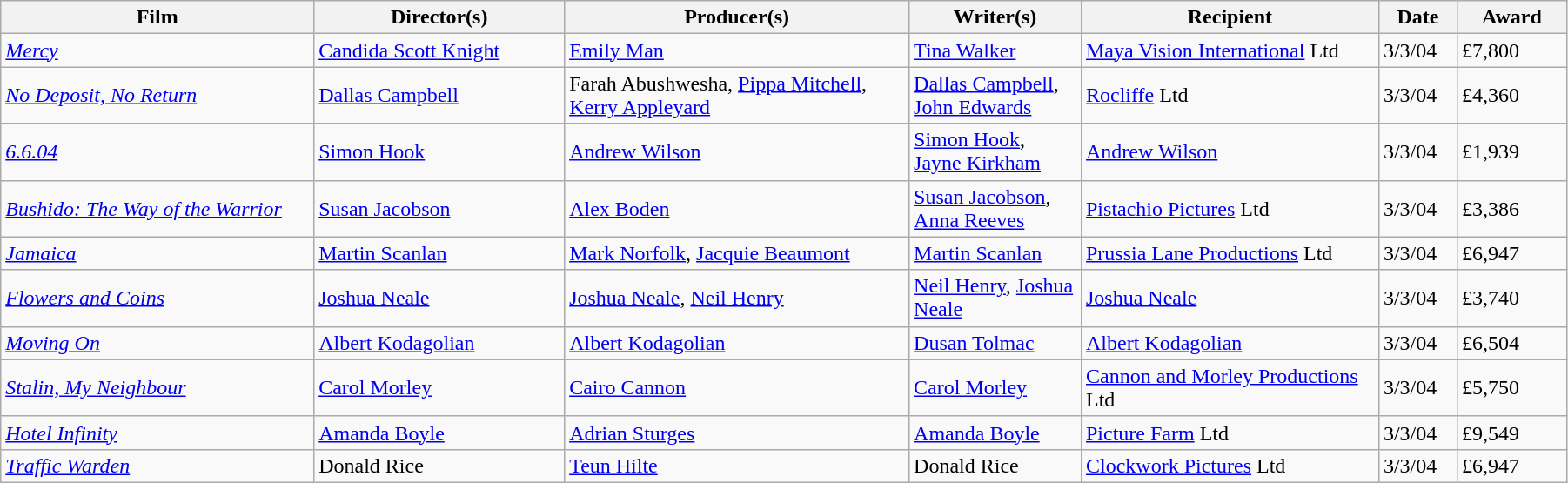<table class="wikitable" width="95%" align="centre">
<tr>
<th width=20%>Film</th>
<th width=16%>Director(s)</th>
<th width=22%>Producer(s)</th>
<th width=11%>Writer(s)</th>
<th width=19%>Recipient</th>
<th width=5%>Date</th>
<th width=7%>Award</th>
</tr>
<tr>
<td><em><a href='#'>Mercy</a></em></td>
<td><a href='#'>Candida Scott Knight</a></td>
<td><a href='#'>Emily Man</a></td>
<td><a href='#'>Tina Walker</a></td>
<td><a href='#'>Maya Vision International</a> Ltd</td>
<td>3/3/04</td>
<td>£7,800</td>
</tr>
<tr>
<td><em><a href='#'>No Deposit, No Return</a></em></td>
<td><a href='#'>Dallas Campbell</a></td>
<td>Farah Abushwesha, <a href='#'>Pippa Mitchell</a>, <a href='#'>Kerry Appleyard</a></td>
<td><a href='#'>Dallas Campbell</a>, <a href='#'>John Edwards</a></td>
<td><a href='#'>Rocliffe</a> Ltd</td>
<td>3/3/04</td>
<td>£4,360</td>
</tr>
<tr>
<td><em><a href='#'>6.6.04</a></em></td>
<td><a href='#'>Simon Hook</a></td>
<td><a href='#'>Andrew Wilson</a></td>
<td><a href='#'>Simon Hook</a>, <a href='#'>Jayne Kirkham</a></td>
<td><a href='#'>Andrew Wilson</a></td>
<td>3/3/04</td>
<td>£1,939</td>
</tr>
<tr>
<td><em><a href='#'>Bushido: The Way of the Warrior</a></em></td>
<td><a href='#'>Susan Jacobson</a></td>
<td><a href='#'>Alex Boden</a></td>
<td><a href='#'>Susan Jacobson</a>, <a href='#'>Anna Reeves</a></td>
<td><a href='#'>Pistachio Pictures</a> Ltd</td>
<td>3/3/04</td>
<td>£3,386</td>
</tr>
<tr>
<td><em><a href='#'>Jamaica</a></em></td>
<td><a href='#'>Martin Scanlan</a></td>
<td><a href='#'>Mark Norfolk</a>, <a href='#'>Jacquie Beaumont</a></td>
<td><a href='#'>Martin Scanlan</a></td>
<td><a href='#'>Prussia Lane Productions</a> Ltd</td>
<td>3/3/04</td>
<td>£6,947</td>
</tr>
<tr>
<td><em><a href='#'>Flowers and Coins</a></em></td>
<td><a href='#'>Joshua Neale</a></td>
<td><a href='#'>Joshua Neale</a>, <a href='#'>Neil Henry</a></td>
<td><a href='#'>Neil Henry</a>, <a href='#'>Joshua Neale</a></td>
<td><a href='#'>Joshua Neale</a></td>
<td>3/3/04</td>
<td>£3,740</td>
</tr>
<tr>
<td><em><a href='#'>Moving On</a></em></td>
<td><a href='#'>Albert Kodagolian</a></td>
<td><a href='#'>Albert Kodagolian</a></td>
<td><a href='#'>Dusan Tolmac</a></td>
<td><a href='#'>Albert Kodagolian</a></td>
<td>3/3/04</td>
<td>£6,504</td>
</tr>
<tr>
<td><em><a href='#'>Stalin, My Neighbour</a></em></td>
<td><a href='#'>Carol Morley</a></td>
<td><a href='#'>Cairo Cannon</a></td>
<td><a href='#'>Carol Morley</a></td>
<td><a href='#'>Cannon and Morley Productions</a> Ltd</td>
<td>3/3/04</td>
<td>£5,750</td>
</tr>
<tr>
<td><em><a href='#'>Hotel Infinity</a></em></td>
<td><a href='#'>Amanda Boyle</a></td>
<td><a href='#'>Adrian Sturges</a></td>
<td><a href='#'>Amanda Boyle</a></td>
<td><a href='#'>Picture Farm</a> Ltd</td>
<td>3/3/04</td>
<td>£9,549</td>
</tr>
<tr>
<td><em><a href='#'>Traffic Warden</a></em></td>
<td>Donald Rice</td>
<td><a href='#'>Teun Hilte</a></td>
<td>Donald Rice</td>
<td><a href='#'>Clockwork Pictures</a> Ltd</td>
<td>3/3/04</td>
<td>£6,947</td>
</tr>
</table>
